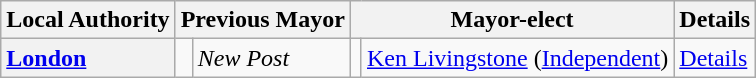<table class="wikitable" border="1">
<tr>
<th scope="col">Local Authority</th>
<th scope="col" colspan="2">Previous Mayor</th>
<th scope="col" colspan="2">Mayor-elect</th>
<th scope="col">Details</th>
</tr>
<tr>
<th scope="row" style="text-align: left;"><a href='#'>London</a></th>
<td></td>
<td><em>New Post</em></td>
<td></td>
<td><a href='#'>Ken Livingstone</a> (<a href='#'>Independent</a>)</td>
<td><a href='#'>Details</a></td>
</tr>
</table>
